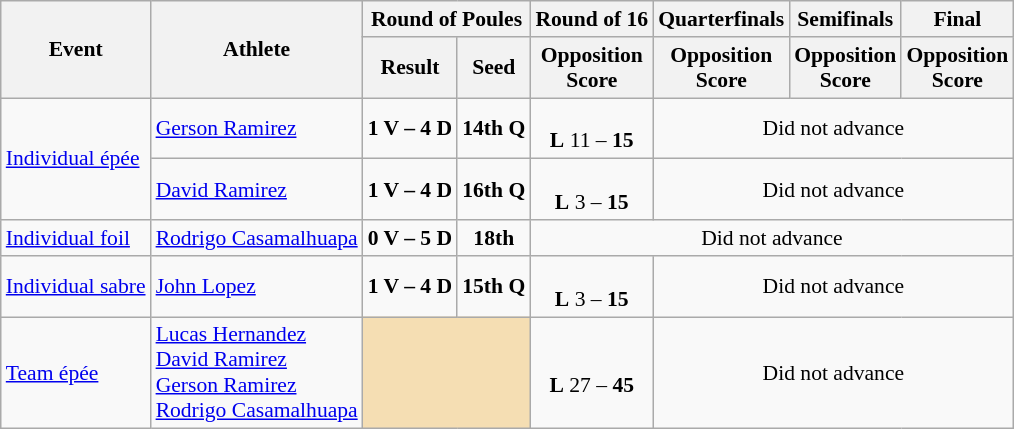<table class="wikitable" border="1" style="font-size:90%">
<tr>
<th rowspan=2>Event</th>
<th rowspan=2>Athlete</th>
<th colspan=2>Round of Poules</th>
<th>Round of 16</th>
<th>Quarterfinals</th>
<th>Semifinals</th>
<th>Final</th>
</tr>
<tr>
<th>Result</th>
<th>Seed</th>
<th>Opposition<br>Score</th>
<th>Opposition<br>Score</th>
<th>Opposition<br>Score</th>
<th>Opposition<br>Score</th>
</tr>
<tr>
<td rowspan=2><a href='#'>Individual épée</a></td>
<td><a href='#'>Gerson Ramirez</a></td>
<td align=center><strong>1 V – 4 D</strong></td>
<td align=center><strong>14th Q</strong></td>
<td align=center><br><strong>L</strong> 11 – <strong>15</strong></td>
<td align=center colspan="7">Did not advance</td>
</tr>
<tr>
<td><a href='#'>David Ramirez</a></td>
<td align=center><strong>1 V – 4 D</strong></td>
<td align=center><strong>16th Q</strong></td>
<td align=center><br><strong>L</strong> 3 – <strong>15</strong></td>
<td align=center colspan="7">Did not advance</td>
</tr>
<tr>
<td><a href='#'>Individual foil</a></td>
<td><a href='#'>Rodrigo Casamalhuapa</a></td>
<td align=center><strong>0 V – 5 D</strong></td>
<td align=center><strong>18th</strong></td>
<td align=center colspan="7">Did not advance</td>
</tr>
<tr>
<td><a href='#'>Individual sabre</a></td>
<td><a href='#'>John Lopez</a></td>
<td align=center><strong>1 V – 4 D</strong></td>
<td align=center><strong>15th Q</strong></td>
<td align=center><br><strong>L</strong> 3 – <strong>15</strong></td>
<td align=center colspan="7">Did not advance</td>
</tr>
<tr>
<td><a href='#'>Team épée</a></td>
<td><a href='#'>Lucas Hernandez</a><br><a href='#'>David Ramirez</a><br><a href='#'>Gerson Ramirez</a><br><a href='#'>Rodrigo Casamalhuapa</a></td>
<td align=center bgcolor=wheat colspan=2></td>
<td align=center><br><strong>L</strong> 27 – <strong>45</strong></td>
<td align=center colspan="7">Did not advance</td>
</tr>
</table>
